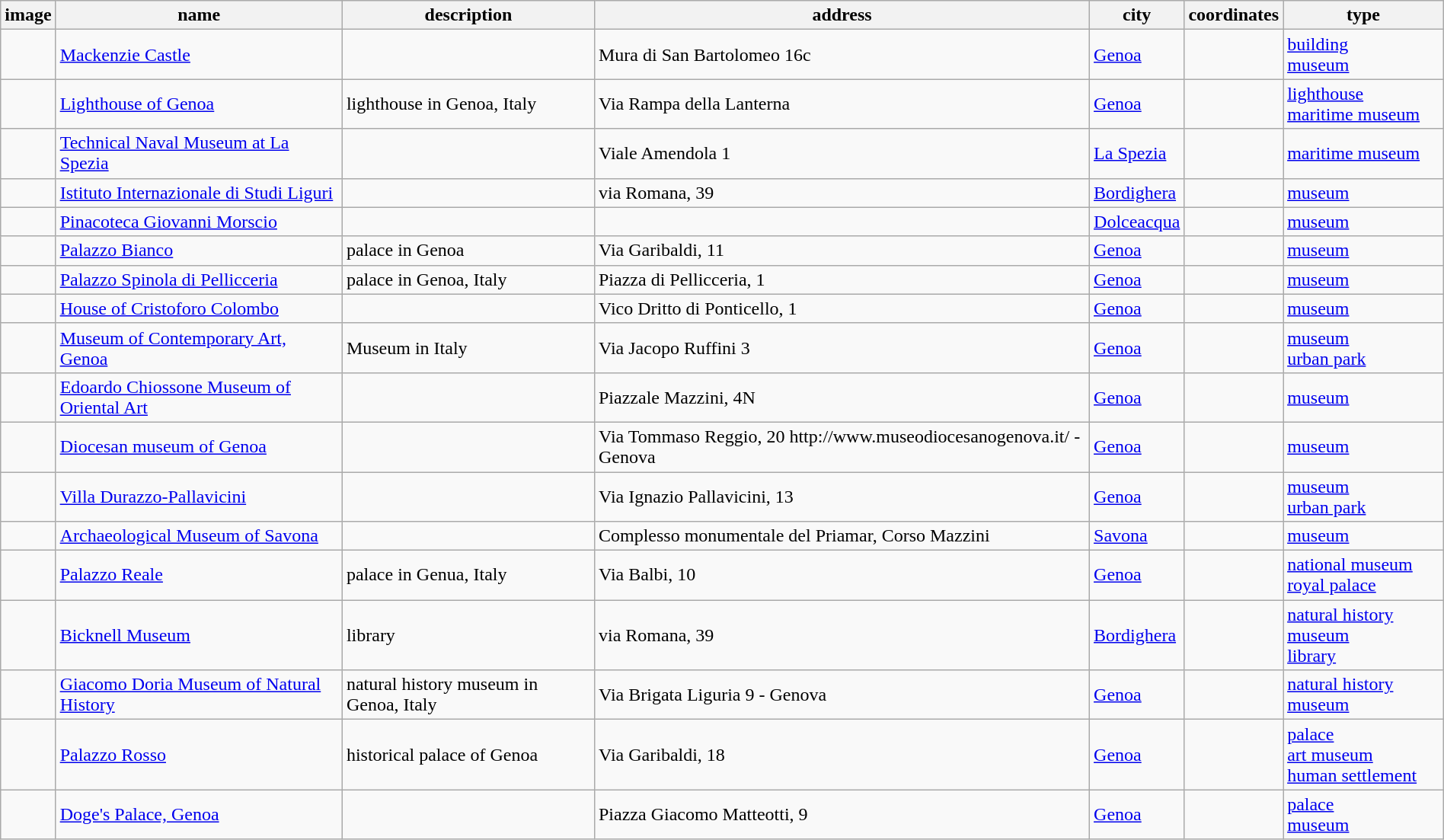<table class='wikitable sortable' style='width:100%'>
<tr>
<th>image</th>
<th>name</th>
<th>description</th>
<th>address</th>
<th>city</th>
<th>coordinates</th>
<th>type</th>
</tr>
<tr>
<td></td>
<td><a href='#'>Mackenzie Castle</a></td>
<td></td>
<td>Mura di San Bartolomeo 16c</td>
<td><a href='#'>Genoa</a></td>
<td></td>
<td><a href='#'>building</a><br><a href='#'>museum</a></td>
</tr>
<tr>
<td></td>
<td><a href='#'>Lighthouse of Genoa</a></td>
<td>lighthouse in Genoa, Italy</td>
<td>Via Rampa della Lanterna</td>
<td><a href='#'>Genoa</a></td>
<td></td>
<td><a href='#'>lighthouse</a><br><a href='#'>maritime museum</a></td>
</tr>
<tr>
<td></td>
<td><a href='#'>Technical Naval Museum at La Spezia</a></td>
<td></td>
<td>Viale Amendola 1</td>
<td><a href='#'>La Spezia</a></td>
<td></td>
<td><a href='#'>maritime museum</a></td>
</tr>
<tr>
<td></td>
<td><a href='#'>Istituto Internazionale di Studi Liguri</a></td>
<td></td>
<td>via Romana, 39</td>
<td><a href='#'>Bordighera</a></td>
<td></td>
<td><a href='#'>museum</a></td>
</tr>
<tr>
<td></td>
<td><a href='#'>Pinacoteca Giovanni Morscio</a></td>
<td></td>
<td></td>
<td><a href='#'>Dolceacqua</a></td>
<td></td>
<td><a href='#'>museum</a></td>
</tr>
<tr>
<td></td>
<td><a href='#'>Palazzo Bianco</a></td>
<td>palace in Genoa</td>
<td>Via Garibaldi, 11</td>
<td><a href='#'>Genoa</a></td>
<td></td>
<td><a href='#'>museum</a></td>
</tr>
<tr>
<td></td>
<td><a href='#'>Palazzo Spinola di Pellicceria</a></td>
<td>palace in Genoa, Italy</td>
<td>Piazza di Pellicceria, 1</td>
<td><a href='#'>Genoa</a></td>
<td></td>
<td><a href='#'>museum</a></td>
</tr>
<tr>
<td></td>
<td><a href='#'>House of Cristoforo Colombo</a></td>
<td></td>
<td>Vico Dritto di Ponticello, 1</td>
<td><a href='#'>Genoa</a></td>
<td></td>
<td><a href='#'>museum</a></td>
</tr>
<tr>
<td></td>
<td><a href='#'>Museum of Contemporary Art, Genoa</a></td>
<td>Museum in Italy</td>
<td>Via Jacopo Ruffini 3</td>
<td><a href='#'>Genoa</a></td>
<td></td>
<td><a href='#'>museum</a><br><a href='#'>urban park</a></td>
</tr>
<tr>
<td></td>
<td><a href='#'>Edoardo Chiossone Museum of Oriental Art</a></td>
<td></td>
<td>Piazzale Mazzini, 4N</td>
<td><a href='#'>Genoa</a></td>
<td></td>
<td><a href='#'>museum</a></td>
</tr>
<tr>
<td></td>
<td><a href='#'>Diocesan museum of Genoa</a></td>
<td></td>
<td>Via Tommaso Reggio, 20 http://www.museodiocesanogenova.it/ - Genova</td>
<td><a href='#'>Genoa</a></td>
<td></td>
<td><a href='#'>museum</a></td>
</tr>
<tr>
<td></td>
<td><a href='#'>Villa Durazzo-Pallavicini</a></td>
<td></td>
<td>Via Ignazio Pallavicini, 13</td>
<td><a href='#'>Genoa</a></td>
<td></td>
<td><a href='#'>museum</a><br><a href='#'>urban park</a></td>
</tr>
<tr>
<td></td>
<td><a href='#'>Archaeological Museum of Savona</a></td>
<td></td>
<td>Complesso monumentale del Priamar, Corso Mazzini</td>
<td><a href='#'>Savona</a></td>
<td></td>
<td><a href='#'>museum</a></td>
</tr>
<tr>
<td></td>
<td><a href='#'>Palazzo Reale</a></td>
<td>palace in Genua, Italy</td>
<td>Via Balbi, 10</td>
<td><a href='#'>Genoa</a></td>
<td></td>
<td><a href='#'>national museum</a><br><a href='#'>royal palace</a></td>
</tr>
<tr>
<td></td>
<td><a href='#'>Bicknell Museum</a></td>
<td>library</td>
<td>via Romana, 39</td>
<td><a href='#'>Bordighera</a></td>
<td></td>
<td><a href='#'>natural history museum</a><br><a href='#'>library</a></td>
</tr>
<tr>
<td></td>
<td><a href='#'>Giacomo Doria Museum of Natural History</a></td>
<td>natural history museum in Genoa, Italy</td>
<td>Via Brigata Liguria 9 - Genova</td>
<td><a href='#'>Genoa</a></td>
<td></td>
<td><a href='#'>natural history museum</a></td>
</tr>
<tr>
<td></td>
<td><a href='#'>Palazzo Rosso</a></td>
<td>historical palace of Genoa</td>
<td>Via Garibaldi, 18</td>
<td><a href='#'>Genoa</a></td>
<td></td>
<td><a href='#'>palace</a><br><a href='#'>art museum</a><br><a href='#'>human settlement</a></td>
</tr>
<tr>
<td></td>
<td><a href='#'>Doge's Palace, Genoa</a></td>
<td></td>
<td>Piazza Giacomo Matteotti, 9</td>
<td><a href='#'>Genoa</a></td>
<td></td>
<td><a href='#'>palace</a><br><a href='#'>museum</a></td>
</tr>
</table>
